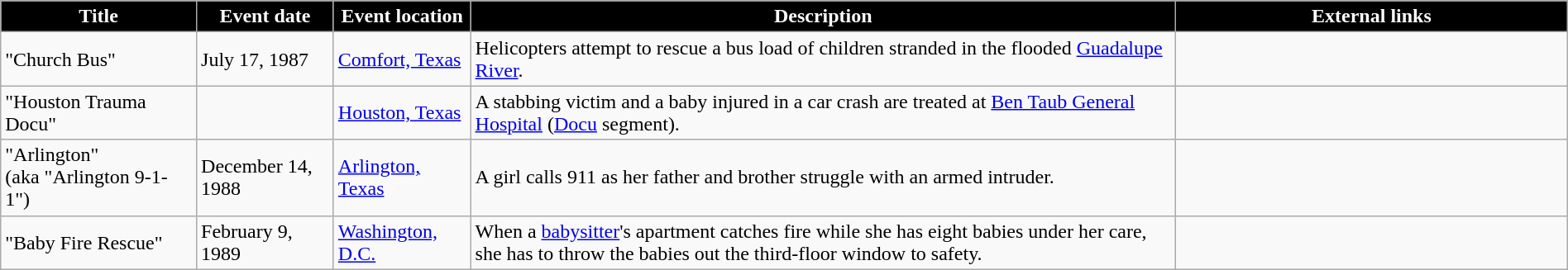<table class="wikitable" style="width: 100%;">
<tr>
<th style="background: #000000; color: #FFFFFF; width: 10%;">Title</th>
<th style="background: #000000; color: #FFFFFF; width: 7%;">Event date</th>
<th style="background: #000000; color: #FFFFFF; width: 7%;">Event location</th>
<th style="background: #000000; color: #FFFFFF; width: 36%;">Description</th>
<th style="background: #000000; color: #FFFFFF; width: 20%;">External links</th>
</tr>
<tr>
<td>"Church Bus"</td>
<td>July 17, 1987</td>
<td><a href='#'>Comfort, Texas</a></td>
<td>Helicopters attempt to rescue a bus load of children stranded in the flooded <a href='#'>Guadalupe River</a>.</td>
<td></td>
</tr>
<tr>
<td>"Houston Trauma Docu"</td>
<td></td>
<td><a href='#'>Houston, Texas</a></td>
<td>A stabbing victim and a baby injured in a car crash are treated at <a href='#'>Ben Taub General Hospital</a> (<a href='#'>Docu</a> segment).</td>
<td></td>
</tr>
<tr>
<td>"Arlington"<br>(aka "Arlington 9-1-1")</td>
<td>December 14, 1988</td>
<td><a href='#'>Arlington, Texas</a></td>
<td>A girl calls 911 as her father and brother struggle with an armed intruder.</td>
<td></td>
</tr>
<tr>
<td>"Baby Fire Rescue"</td>
<td>February 9, 1989</td>
<td><a href='#'>Washington, D.C.</a></td>
<td>When a <a href='#'>babysitter</a>'s apartment catches fire while she has eight babies under her care, she has to throw the babies out the third-floor window to safety.</td>
<td></td>
</tr>
</table>
